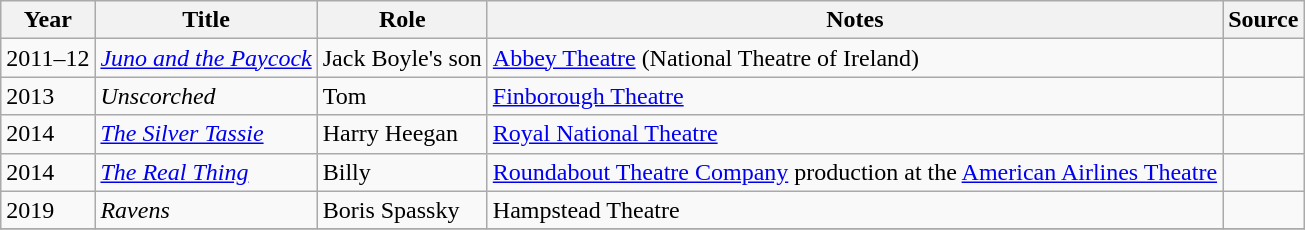<table class="wikitable sortable">
<tr>
<th>Year</th>
<th>Title</th>
<th>Role</th>
<th class="unsortable">Notes</th>
<th class="unsortable">Source</th>
</tr>
<tr>
<td>2011–12</td>
<td><em><a href='#'>Juno and the Paycock</a></em></td>
<td>Jack Boyle's son</td>
<td><a href='#'>Abbey Theatre</a> (National Theatre of Ireland)</td>
<td></td>
</tr>
<tr>
<td>2013</td>
<td><em>Unscorched</em></td>
<td>Tom</td>
<td><a href='#'>Finborough Theatre</a></td>
<td></td>
</tr>
<tr>
<td>2014</td>
<td><em><a href='#'>The Silver Tassie</a></em></td>
<td>Harry Heegan</td>
<td><a href='#'>Royal National Theatre</a></td>
<td></td>
</tr>
<tr>
<td>2014</td>
<td><em><a href='#'>The Real Thing</a></em></td>
<td>Billy</td>
<td><a href='#'>Roundabout Theatre Company</a> production at the <a href='#'>American Airlines Theatre</a></td>
<td></td>
</tr>
<tr>
<td>2019</td>
<td><em>Ravens</em></td>
<td>Boris Spassky</td>
<td>Hampstead Theatre</td>
<td></td>
</tr>
<tr>
</tr>
</table>
